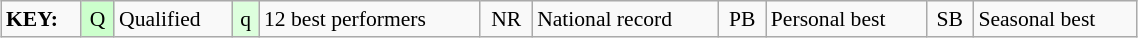<table class="wikitable" style="margin:0.5em auto; font-size:90%;position:relative;" width=60%>
<tr>
<td><strong>KEY:</strong></td>
<td bgcolor=ccffcc align=center>Q</td>
<td>Qualified</td>
<td bgcolor=ddffdd align=center>q</td>
<td>12 best performers</td>
<td align=center>NR</td>
<td>National record</td>
<td align=center>PB</td>
<td>Personal best</td>
<td align=center>SB</td>
<td>Seasonal best</td>
</tr>
</table>
